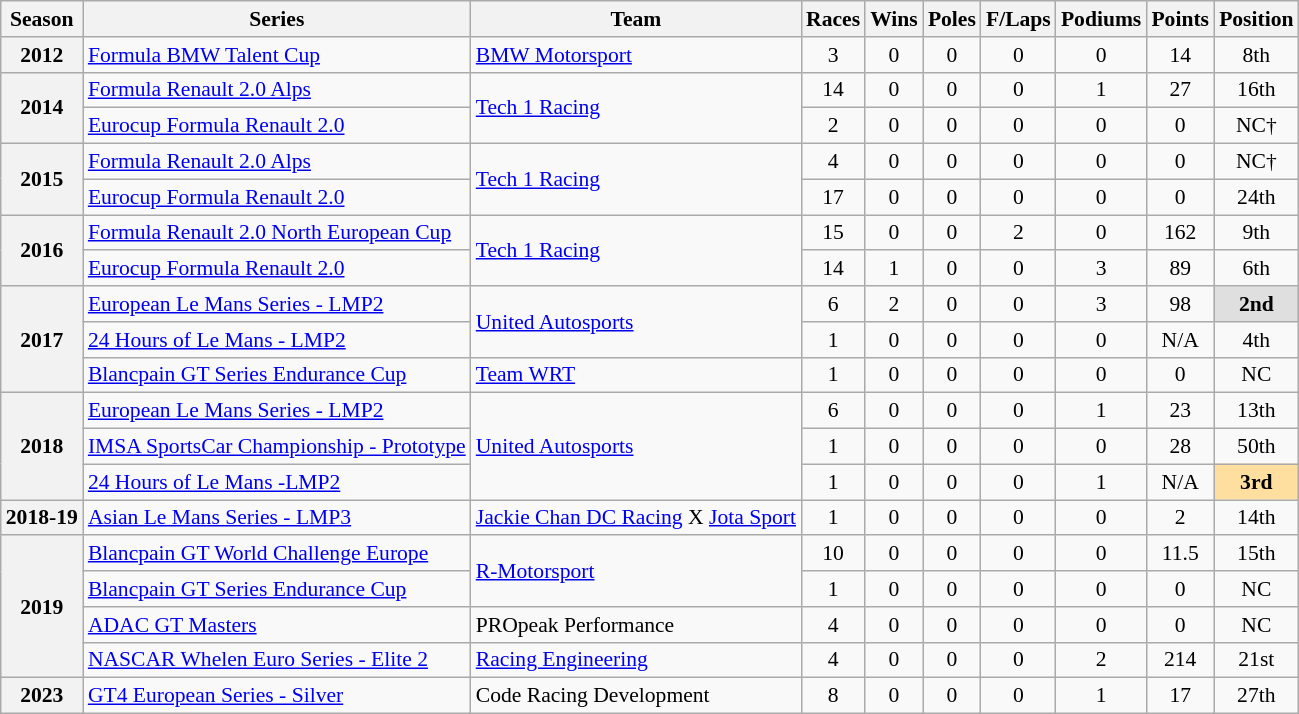<table class="wikitable" style="font-size: 90%; text-align:center">
<tr>
<th>Season</th>
<th>Series</th>
<th>Team</th>
<th>Races</th>
<th>Wins</th>
<th>Poles</th>
<th>F/Laps</th>
<th>Podiums</th>
<th>Points</th>
<th>Position</th>
</tr>
<tr>
<th rowspan=1>2012</th>
<td align=left><a href='#'>Formula BMW Talent Cup</a></td>
<td align=left rowspan=1><a href='#'>BMW Motorsport</a></td>
<td>3</td>
<td>0</td>
<td>0</td>
<td>0</td>
<td>0</td>
<td>14</td>
<td>8th</td>
</tr>
<tr>
<th rowspan=2>2014</th>
<td align=left><a href='#'>Formula Renault 2.0 Alps</a></td>
<td align=left rowspan=2><a href='#'>Tech 1 Racing</a></td>
<td>14</td>
<td>0</td>
<td>0</td>
<td>0</td>
<td>1</td>
<td>27</td>
<td>16th</td>
</tr>
<tr>
<td align=left><a href='#'>Eurocup Formula Renault 2.0</a></td>
<td>2</td>
<td>0</td>
<td>0</td>
<td>0</td>
<td>0</td>
<td>0</td>
<td>NC†</td>
</tr>
<tr>
<th rowspan=2>2015</th>
<td align=left><a href='#'>Formula Renault 2.0 Alps</a></td>
<td align=left rowspan=2><a href='#'>Tech 1 Racing</a></td>
<td>4</td>
<td>0</td>
<td>0</td>
<td>0</td>
<td>0</td>
<td>0</td>
<td>NC†</td>
</tr>
<tr>
<td align=left><a href='#'>Eurocup Formula Renault 2.0</a></td>
<td>17</td>
<td>0</td>
<td>0</td>
<td>0</td>
<td>0</td>
<td>0</td>
<td>24th</td>
</tr>
<tr>
<th rowspan=2>2016</th>
<td align=left><a href='#'>Formula Renault 2.0 North European Cup</a></td>
<td align=left rowspan=2><a href='#'>Tech 1 Racing</a></td>
<td>15</td>
<td>0</td>
<td>0</td>
<td>2</td>
<td>0</td>
<td>162</td>
<td>9th</td>
</tr>
<tr>
<td align=left><a href='#'>Eurocup Formula Renault 2.0</a></td>
<td>14</td>
<td>1</td>
<td>0</td>
<td>0</td>
<td>3</td>
<td>89</td>
<td>6th</td>
</tr>
<tr>
<th rowspan="3">2017</th>
<td align=left><a href='#'>European Le Mans Series - LMP2</a></td>
<td rowspan="2" align="left"><a href='#'>United Autosports</a></td>
<td>6</td>
<td>2</td>
<td>0</td>
<td>0</td>
<td>3</td>
<td>98</td>
<td style="background:#dfdfdf;"><strong>2nd</strong></td>
</tr>
<tr>
<td align=left><a href='#'>24 Hours of Le Mans - LMP2</a></td>
<td>1</td>
<td>0</td>
<td>0</td>
<td>0</td>
<td>0</td>
<td>N/A</td>
<td>4th</td>
</tr>
<tr>
<td align=left><a href='#'>Blancpain GT Series Endurance Cup</a></td>
<td align=left><a href='#'>Team WRT</a></td>
<td>1</td>
<td>0</td>
<td>0</td>
<td>0</td>
<td>0</td>
<td>0</td>
<td>NC</td>
</tr>
<tr>
<th rowspan="3">2018</th>
<td align="left"><a href='#'>European Le Mans Series - LMP2</a></td>
<td rowspan="3" align="left"><a href='#'>United Autosports</a></td>
<td>6</td>
<td>0</td>
<td>0</td>
<td>0</td>
<td>1</td>
<td>23</td>
<td>13th</td>
</tr>
<tr>
<td align=left><a href='#'>IMSA SportsCar Championship - Prototype</a></td>
<td>1</td>
<td>0</td>
<td>0</td>
<td>0</td>
<td>0</td>
<td>28</td>
<td>50th</td>
</tr>
<tr>
<td align=left><a href='#'>24 Hours of Le Mans -LMP2</a></td>
<td>1</td>
<td>0</td>
<td>0</td>
<td>0</td>
<td>1</td>
<td>N/A</td>
<td style="background:#ffdf9f;"><strong>3rd</strong></td>
</tr>
<tr>
<th>2018-19</th>
<td align=left><a href='#'>Asian Le Mans Series - LMP3</a></td>
<td align=left><a href='#'>Jackie Chan DC Racing</a> X <a href='#'>Jota Sport</a></td>
<td>1</td>
<td>0</td>
<td>0</td>
<td>0</td>
<td>0</td>
<td>2</td>
<td>14th</td>
</tr>
<tr>
<th rowspan="4">2019</th>
<td align="left"><a href='#'>Blancpain GT World Challenge Europe</a></td>
<td rowspan="2" align="left"><a href='#'>R-Motorsport</a></td>
<td>10</td>
<td>0</td>
<td>0</td>
<td>0</td>
<td>0</td>
<td>11.5</td>
<td>15th</td>
</tr>
<tr>
<td align=left><a href='#'>Blancpain GT Series Endurance Cup</a></td>
<td>1</td>
<td>0</td>
<td>0</td>
<td>0</td>
<td>0</td>
<td>0</td>
<td>NC</td>
</tr>
<tr>
<td align=left><a href='#'>ADAC GT Masters</a></td>
<td align=left>PROpeak Performance</td>
<td>4</td>
<td>0</td>
<td>0</td>
<td>0</td>
<td>0</td>
<td>0</td>
<td>NC</td>
</tr>
<tr>
<td align=left><a href='#'>NASCAR Whelen Euro Series - Elite 2</a></td>
<td align=left><a href='#'>Racing Engineering</a></td>
<td>4</td>
<td>0</td>
<td>0</td>
<td>0</td>
<td>2</td>
<td>214</td>
<td>21st</td>
</tr>
<tr>
<th>2023</th>
<td align=left><a href='#'>GT4 European Series - Silver</a></td>
<td align=left>Code Racing Development</td>
<td>8</td>
<td>0</td>
<td>0</td>
<td>0</td>
<td>1</td>
<td>17</td>
<td>27th</td>
</tr>
</table>
